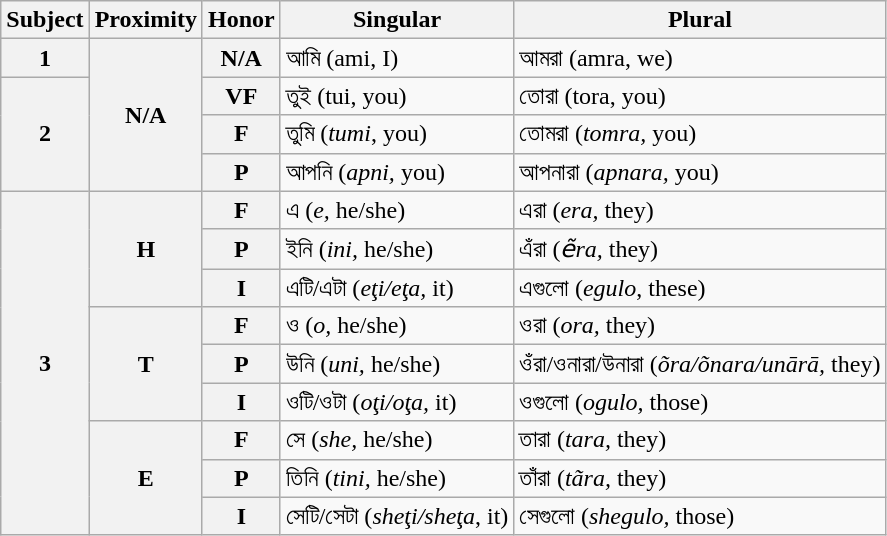<table class="wikitable">
<tr>
<th>Subject</th>
<th>Proximity</th>
<th>Honor</th>
<th>Singular</th>
<th>Plural</th>
</tr>
<tr>
<th>1</th>
<th rowspan="4">N/A</th>
<th>N/A</th>
<td>আমি (ami, I)</td>
<td>আমরা (amra, we)</td>
</tr>
<tr>
<th rowspan="3">2</th>
<th>VF</th>
<td>তুই (tui, you)</td>
<td>তোরা (tora, you)</td>
</tr>
<tr>
<th>F</th>
<td>তুমি (<em>tumi</em>, you)</td>
<td>তোমরা (<em>tomra,</em> you)</td>
</tr>
<tr>
<th>P</th>
<td>আপনি (<em>apni,</em> you)</td>
<td>আপনারা (<em>apnara,</em> you)</td>
</tr>
<tr>
<th rowspan="9">3</th>
<th rowspan="3">H</th>
<th>F</th>
<td>এ (<em>e,</em> he/she)</td>
<td>এরা (<em>era,</em> they)</td>
</tr>
<tr>
<th>P</th>
<td>ইনি (<em>ini,</em> he/she)</td>
<td>এঁরা (<em>ẽra,</em> they)</td>
</tr>
<tr>
<th>I</th>
<td>এটি/এটা (<em>eţi/eţa,</em> it)</td>
<td>এগুলো (<em>egulo</em>, these)</td>
</tr>
<tr>
<th rowspan="3">T</th>
<th>F</th>
<td>ও (<em>o,</em> he/she)</td>
<td>ওরা (<em>ora,</em> they)</td>
</tr>
<tr>
<th>P</th>
<td>উনি (<em>uni,</em> he/she)</td>
<td>ওঁরা/ওনারা/উনারা (<em>õra/õnara/unārā,</em> they)</td>
</tr>
<tr>
<th>I</th>
<td>ওটি/ওটা (<em>oţi/oţa,</em> it)</td>
<td>ওগুলো (<em>ogulo,</em> those)</td>
</tr>
<tr i>
<th rowspan="3">E</th>
<th>F</th>
<td>সে (<em>she,</em> he/she)</td>
<td>তারা (<em>tara,</em> they)</td>
</tr>
<tr>
<th>P</th>
<td>তিনি (<em>tini,</em> he/she)</td>
<td>তাঁরা (<em>tãra,</em> they)</td>
</tr>
<tr>
<th>I</th>
<td>সেটি/সেটা (<em>sheţi/sheţa</em>, it)</td>
<td>সেগুলো (<em>shegulo,</em> those)</td>
</tr>
</table>
